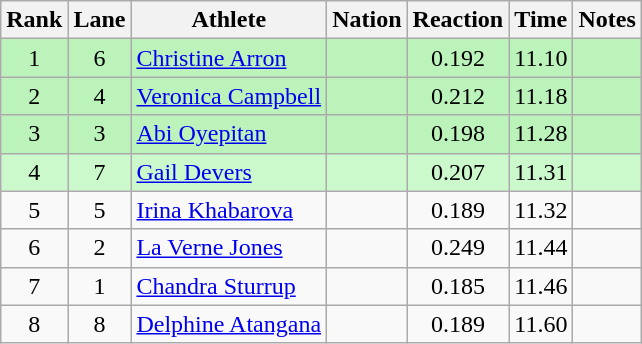<table class="wikitable sortable" style="text-align:center">
<tr>
<th>Rank</th>
<th>Lane</th>
<th>Athlete</th>
<th>Nation</th>
<th>Reaction</th>
<th>Time</th>
<th>Notes</th>
</tr>
<tr bgcolor=#bbf3bb>
<td>1</td>
<td>6</td>
<td align=left><a href='#'>Christine Arron</a></td>
<td align=left></td>
<td>0.192</td>
<td>11.10</td>
<td></td>
</tr>
<tr bgcolor=#bbf3bb>
<td>2</td>
<td>4</td>
<td align=left><a href='#'>Veronica Campbell</a></td>
<td align=left></td>
<td>0.212</td>
<td>11.18</td>
<td></td>
</tr>
<tr bgcolor=#bbf3bb>
<td>3</td>
<td>3</td>
<td align=left><a href='#'>Abi Oyepitan</a></td>
<td align=left></td>
<td>0.198</td>
<td>11.28</td>
<td></td>
</tr>
<tr bgcolor=#ccf9cc>
<td>4</td>
<td>7</td>
<td align=left><a href='#'>Gail Devers</a></td>
<td align=left></td>
<td>0.207</td>
<td>11.31</td>
<td></td>
</tr>
<tr>
<td>5</td>
<td>5</td>
<td align=left><a href='#'>Irina Khabarova</a></td>
<td align=left></td>
<td>0.189</td>
<td>11.32</td>
<td></td>
</tr>
<tr>
<td>6</td>
<td>2</td>
<td align=left><a href='#'>La Verne Jones</a></td>
<td align=left></td>
<td>0.249</td>
<td>11.44</td>
<td></td>
</tr>
<tr>
<td>7</td>
<td>1</td>
<td align=left><a href='#'>Chandra Sturrup</a></td>
<td align=left></td>
<td>0.185</td>
<td>11.46</td>
<td></td>
</tr>
<tr>
<td>8</td>
<td>8</td>
<td align=left><a href='#'>Delphine Atangana</a></td>
<td align=left></td>
<td>0.189</td>
<td>11.60</td>
<td></td>
</tr>
</table>
